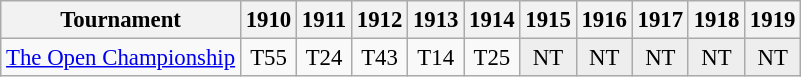<table class="wikitable" style="font-size:95%;text-align:center;">
<tr>
<th>Tournament</th>
<th>1910</th>
<th>1911</th>
<th>1912</th>
<th>1913</th>
<th>1914</th>
<th>1915</th>
<th>1916</th>
<th>1917</th>
<th>1918</th>
<th>1919</th>
</tr>
<tr>
<td align=left><a href='#'>The Open Championship</a></td>
<td>T55</td>
<td>T24</td>
<td>T43</td>
<td>T14</td>
<td>T25</td>
<td style="background:#eeeeee;">NT</td>
<td style="background:#eeeeee;">NT</td>
<td style="background:#eeeeee;">NT</td>
<td style="background:#eeeeee;">NT</td>
<td style="background:#eeeeee;">NT</td>
</tr>
</table>
